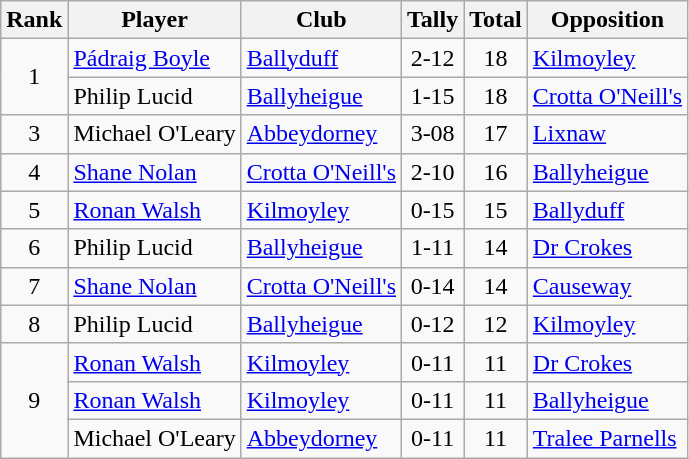<table class="wikitable">
<tr>
<th>Rank</th>
<th>Player</th>
<th>Club</th>
<th>Tally</th>
<th>Total</th>
<th>Opposition</th>
</tr>
<tr>
<td rowspan="2" style="text-align:center;">1</td>
<td><a href='#'>Pádraig Boyle</a></td>
<td><a href='#'>Ballyduff</a></td>
<td align=center>2-12</td>
<td align=center>18</td>
<td><a href='#'>Kilmoyley</a></td>
</tr>
<tr>
<td>Philip Lucid</td>
<td><a href='#'>Ballyheigue</a></td>
<td align=center>1-15</td>
<td align=center>18</td>
<td><a href='#'>Crotta O'Neill's</a></td>
</tr>
<tr>
<td rowspan="1" style="text-align:center;">3</td>
<td>Michael O'Leary</td>
<td><a href='#'>Abbeydorney</a></td>
<td align=center>3-08</td>
<td align=center>17</td>
<td><a href='#'>Lixnaw</a></td>
</tr>
<tr>
<td rowspan="1" style="text-align:center;">4</td>
<td><a href='#'>Shane Nolan</a></td>
<td><a href='#'>Crotta O'Neill's</a></td>
<td align=center>2-10</td>
<td align=center>16</td>
<td><a href='#'>Ballyheigue</a></td>
</tr>
<tr>
<td rowspan="1" style="text-align:center;">5</td>
<td><a href='#'>Ronan Walsh</a></td>
<td><a href='#'>Kilmoyley</a></td>
<td align=center>0-15</td>
<td align=center>15</td>
<td><a href='#'>Ballyduff</a></td>
</tr>
<tr>
<td rowspan="1" style="text-align:center;">6</td>
<td>Philip Lucid</td>
<td><a href='#'>Ballyheigue</a></td>
<td align=center>1-11</td>
<td align=center>14</td>
<td><a href='#'>Dr Crokes</a></td>
</tr>
<tr>
<td rowspan="1" style="text-align:center;">7</td>
<td><a href='#'>Shane Nolan</a></td>
<td><a href='#'>Crotta O'Neill's</a></td>
<td align=center>0-14</td>
<td align=center>14</td>
<td><a href='#'>Causeway</a></td>
</tr>
<tr>
<td rowspan="1" style="text-align:center;">8</td>
<td>Philip Lucid</td>
<td><a href='#'>Ballyheigue</a></td>
<td align=center>0-12</td>
<td align=center>12</td>
<td><a href='#'>Kilmoyley</a></td>
</tr>
<tr>
<td rowspan="3" style="text-align:center;">9</td>
<td><a href='#'>Ronan Walsh</a></td>
<td><a href='#'>Kilmoyley</a></td>
<td align=center>0-11</td>
<td align=center>11</td>
<td><a href='#'>Dr Crokes</a></td>
</tr>
<tr>
<td><a href='#'>Ronan Walsh</a></td>
<td><a href='#'>Kilmoyley</a></td>
<td align=center>0-11</td>
<td align=center>11</td>
<td><a href='#'>Ballyheigue</a></td>
</tr>
<tr>
<td>Michael O'Leary</td>
<td><a href='#'>Abbeydorney</a></td>
<td align=center>0-11</td>
<td align=center>11</td>
<td><a href='#'>Tralee Parnells</a></td>
</tr>
</table>
